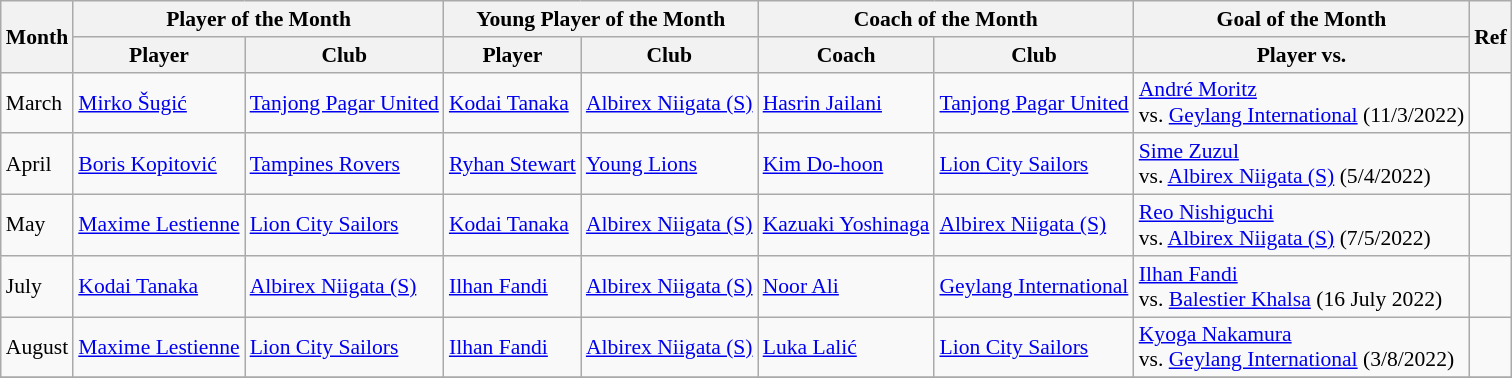<table class="wikitable sortable" style="font-size:90%;">
<tr>
<th rowspan="2">Month</th>
<th colspan="2">Player of the Month</th>
<th colspan="2">Young Player of the Month</th>
<th colspan="2">Coach of the Month</th>
<th colspan="1">Goal of the Month</th>
<th rowspan="2">Ref</th>
</tr>
<tr>
<th>Player</th>
<th>Club</th>
<th>Player</th>
<th>Club</th>
<th>Coach</th>
<th>Club</th>
<th>Player vs.</th>
</tr>
<tr>
<td>March</td>
<td> <a href='#'>Mirko Šugić</a></td>
<td><a href='#'>Tanjong Pagar United</a></td>
<td> <a href='#'>Kodai Tanaka</a></td>
<td><a href='#'>Albirex Niigata (S)</a></td>
<td> <a href='#'>Hasrin Jailani</a></td>
<td><a href='#'>Tanjong Pagar United</a></td>
<td> <a href='#'>André Moritz</a> <br> vs. <a href='#'>Geylang International</a> (11/3/2022)</td>
<td></td>
</tr>
<tr>
<td>April</td>
<td> <a href='#'>Boris Kopitović</a></td>
<td><a href='#'>Tampines Rovers</a></td>
<td> <a href='#'>Ryhan Stewart</a></td>
<td><a href='#'>Young Lions</a></td>
<td> <a href='#'>Kim Do-hoon</a></td>
<td><a href='#'>Lion City Sailors</a></td>
<td> <a href='#'>Sime Zuzul</a> <br> vs. <a href='#'>Albirex Niigata (S)</a> (5/4/2022)</td>
<td></td>
</tr>
<tr>
<td>May</td>
<td> <a href='#'>Maxime Lestienne</a></td>
<td><a href='#'>Lion City Sailors</a></td>
<td> <a href='#'>Kodai Tanaka</a></td>
<td><a href='#'>Albirex Niigata (S)</a></td>
<td> <a href='#'>Kazuaki Yoshinaga</a></td>
<td><a href='#'>Albirex Niigata (S)</a></td>
<td> <a href='#'>Reo Nishiguchi</a> <br> vs. <a href='#'>Albirex Niigata (S)</a> (7/5/2022)</td>
<td></td>
</tr>
<tr>
<td>July</td>
<td> <a href='#'>Kodai Tanaka</a></td>
<td><a href='#'>Albirex Niigata (S)</a></td>
<td> <a href='#'>Ilhan Fandi</a></td>
<td><a href='#'>Albirex Niigata (S)</a></td>
<td> <a href='#'>Noor Ali</a></td>
<td><a href='#'>Geylang International</a></td>
<td> <a href='#'>Ilhan Fandi</a>  <br> vs. <a href='#'>Balestier Khalsa</a> (16 July 2022)</td>
<td></td>
</tr>
<tr>
<td>August</td>
<td> <a href='#'>Maxime Lestienne</a></td>
<td><a href='#'>Lion City Sailors</a></td>
<td> <a href='#'>Ilhan Fandi</a></td>
<td><a href='#'>Albirex Niigata (S)</a></td>
<td> <a href='#'>Luka Lalić</a></td>
<td><a href='#'>Lion City Sailors</a></td>
<td> <a href='#'>Kyoga Nakamura</a> <br> vs. <a href='#'>Geylang International</a> (3/8/2022)</td>
<td></td>
</tr>
<tr>
</tr>
</table>
